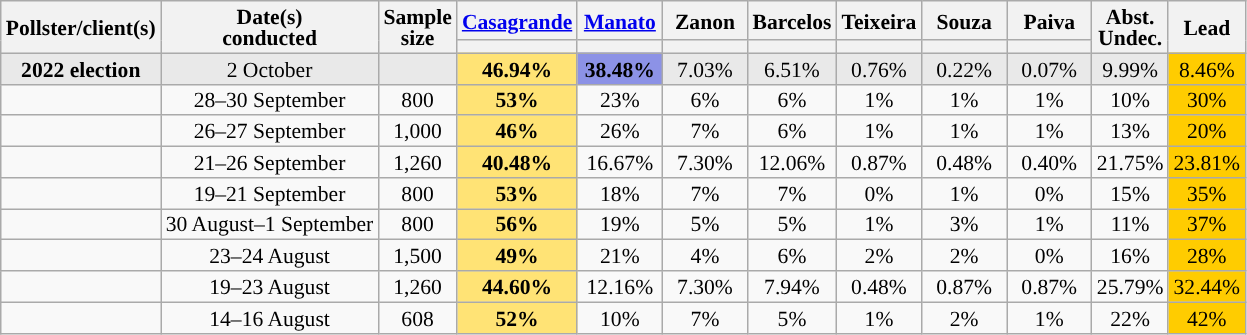<table class="wikitable sortable" style="text-align:center;font-size:90%;line-height:14px;">
<tr>
<th rowspan="2">Pollster/client(s)</th>
<th rowspan="2">Date(s)<br>conducted</th>
<th rowspan="2" data-sort-type="number">Sample<br>size</th>
<th class="unsortable" style="width:50px;"><a href='#'>Casagrande</a><br></th>
<th class="unsortable" style="width:50px;"><a href='#'>Manato</a><br></th>
<th class="unsortable" style="width:50px;">Zanon<br></th>
<th class="unsortable" style="width:50px;">Barcelos<br></th>
<th class="unsortable" style="width:50px;">Teixeira<br></th>
<th class="unsortable" style="width:50px;">Souza<br></th>
<th class="unsortable" style="width:50px;">Paiva<br></th>
<th rowspan="2" class="unsortable">Abst.<br>Undec.</th>
<th rowspan="2" data-sort-type="number">Lead</th>
</tr>
<tr>
<th data-sort-type="number" class="sortable" style="background:"></th>
<th data-sort-type="number" class="sortable" style="background:"></th>
<th data-sort-type="number" class="sortable" style="background:"></th>
<th data-sort-type="number" class="sortable" style="background:"></th>
<th data-sort-type="number" class="sortable" style="background:"></th>
<th data-sort-type="number" class="sortable" style="background:"></th>
<th data-sort-type="number" class="sortable" style="background:"></th>
</tr>
<tr style="background:#E9E9E9;">
<td><strong>2022 election</strong></td>
<td>2 October</td>
<td></td>
<td style="background:#FFE375;"><strong>46.94%</strong></td>
<td style="background:#8c92e6;"><strong>38.48%</strong></td>
<td>7.03%</td>
<td>6.51%</td>
<td>0.76%</td>
<td>0.22%</td>
<td>0.07%</td>
<td>9.99%</td>
<td style="background:#FFCC00;">8.46%</td>
</tr>
<tr>
<td></td>
<td>28–30 September</td>
<td>800</td>
<td style="background:#FFE375;"><strong>53%</strong></td>
<td>23%</td>
<td>6%</td>
<td>6%</td>
<td>1%</td>
<td>1%</td>
<td>1%</td>
<td>10%</td>
<td style="background:#FFCC00;">30%</td>
</tr>
<tr>
<td></td>
<td>26–27 September</td>
<td>1,000</td>
<td style="background:#FFE375;"><strong>46%</strong></td>
<td>26%</td>
<td>7%</td>
<td>6%</td>
<td>1%</td>
<td>1%</td>
<td>1%</td>
<td>13%</td>
<td style="background:#FFCC00;">20%</td>
</tr>
<tr>
<td></td>
<td>21–26 September</td>
<td>1,260</td>
<td style="background:#FFE375;"><strong>40.48%</strong></td>
<td>16.67%</td>
<td>7.30%</td>
<td>12.06%</td>
<td>0.87%</td>
<td>0.48%</td>
<td>0.40%</td>
<td>21.75%</td>
<td style="background:#FFCC00;">23.81%</td>
</tr>
<tr>
<td></td>
<td>19–21 September</td>
<td>800</td>
<td style="background:#FFE375;"><strong>53%</strong></td>
<td>18%</td>
<td>7%</td>
<td>7%</td>
<td>0%</td>
<td>1%</td>
<td>0%</td>
<td>15%</td>
<td style="background:#FFCC00;">35%</td>
</tr>
<tr>
<td></td>
<td>30 August–1 September</td>
<td>800</td>
<td style="background:#FFE375;"><strong>56%</strong></td>
<td>19%</td>
<td>5%</td>
<td>5%</td>
<td>1%</td>
<td>3%</td>
<td>1%</td>
<td>11%</td>
<td style="background:#FFCC00;">37%</td>
</tr>
<tr>
<td></td>
<td>23–24 August</td>
<td>1,500</td>
<td style="background:#FFE375;"><strong>49%</strong></td>
<td>21%</td>
<td>4%</td>
<td>6%</td>
<td>2%</td>
<td>2%</td>
<td>0%</td>
<td>16%</td>
<td style="background:#FFCC00;">28%</td>
</tr>
<tr>
<td></td>
<td>19–23 August</td>
<td>1,260</td>
<td style="background:#FFE375;"><strong>44.60%</strong></td>
<td>12.16%</td>
<td>7.30%</td>
<td>7.94%</td>
<td>0.48%</td>
<td>0.87%</td>
<td>0.87%</td>
<td>25.79%</td>
<td style="background:#FFCC00;">32.44%</td>
</tr>
<tr>
<td></td>
<td>14–16 August</td>
<td>608</td>
<td style="background:#FFE375;"><strong>52%</strong></td>
<td>10%</td>
<td>7%</td>
<td>5%</td>
<td>1%</td>
<td>2%</td>
<td>1%</td>
<td>22%</td>
<td style="background:#FFCC00;">42%</td>
</tr>
</table>
